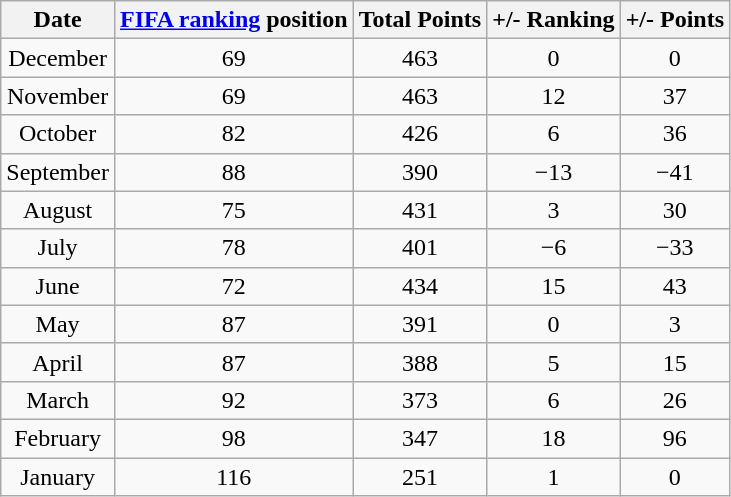<table class="wikitable" style="text-align: center;">
<tr>
<th>Date</th>
<th><a href='#'>FIFA ranking</a> position</th>
<th>Total Points</th>
<th>+/- Ranking</th>
<th>+/- Points</th>
</tr>
<tr>
<td>December</td>
<td>69</td>
<td>463</td>
<td>0 </td>
<td>0</td>
</tr>
<tr>
<td>November</td>
<td>69</td>
<td>463</td>
<td>12 </td>
<td>37</td>
</tr>
<tr>
<td>October</td>
<td>82</td>
<td>426</td>
<td>6 </td>
<td>36</td>
</tr>
<tr>
<td>September</td>
<td>88</td>
<td>390</td>
<td>−13 </td>
<td>−41</td>
</tr>
<tr>
<td>August</td>
<td>75</td>
<td>431</td>
<td>3 </td>
<td>30</td>
</tr>
<tr>
<td>July</td>
<td>78</td>
<td>401</td>
<td>−6 </td>
<td>−33</td>
</tr>
<tr>
<td>June</td>
<td>72</td>
<td>434</td>
<td>15 </td>
<td>43</td>
</tr>
<tr>
<td>May</td>
<td>87</td>
<td>391</td>
<td>0 </td>
<td>3</td>
</tr>
<tr>
<td>April</td>
<td>87</td>
<td>388</td>
<td>5 </td>
<td>15</td>
</tr>
<tr>
<td>March</td>
<td>92</td>
<td>373</td>
<td>6 </td>
<td>26</td>
</tr>
<tr>
<td>February</td>
<td>98</td>
<td>347</td>
<td>18 </td>
<td>96</td>
</tr>
<tr>
<td>January</td>
<td>116</td>
<td>251</td>
<td>1 </td>
<td>0</td>
</tr>
</table>
